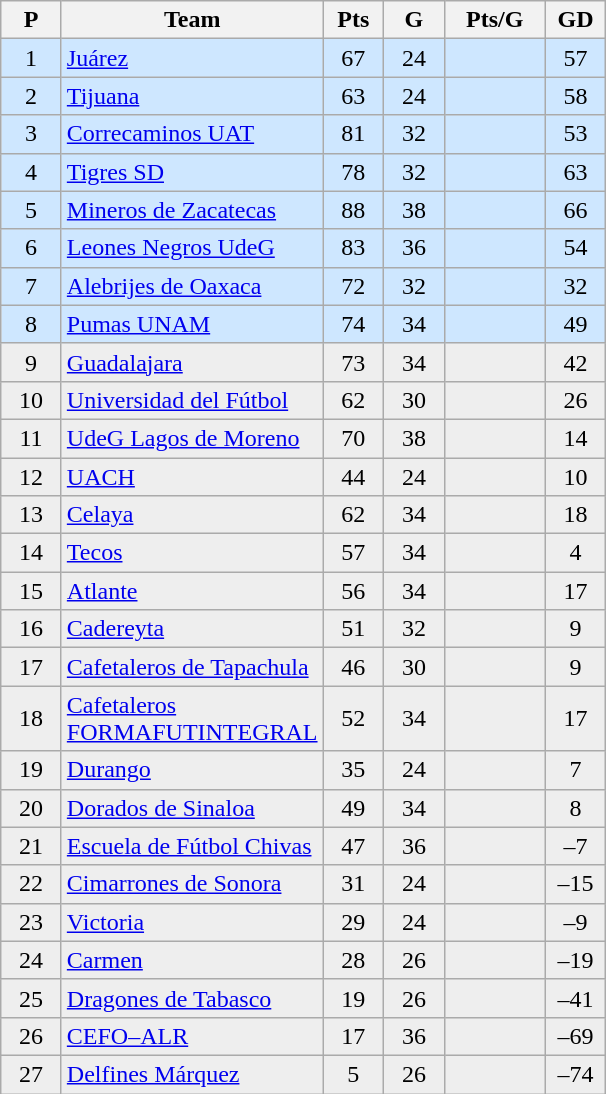<table class="wikitable" style="text-align: center;">
<tr>
<th width=33>P</th>
<th width=150>Team</th>
<th width=33>Pts</th>
<th width=33>G</th>
<th width=60>Pts/G</th>
<th width=33>GD</th>
</tr>
<tr bgcolor=#CEE7FF>
<td>1</td>
<td align=left><a href='#'>Juárez</a></td>
<td>67</td>
<td>24</td>
<td><strong></strong></td>
<td>57</td>
</tr>
<tr bgcolor=#CEE7FF>
<td>2</td>
<td align=left><a href='#'>Tijuana</a></td>
<td>63</td>
<td>24</td>
<td><strong></strong></td>
<td>58</td>
</tr>
<tr bgcolor=#CEE7FF>
<td>3</td>
<td align=left><a href='#'>Correcaminos UAT</a></td>
<td>81</td>
<td>32</td>
<td><strong></strong></td>
<td>53</td>
</tr>
<tr bgcolor=#CEE7FF>
<td>4</td>
<td align=left><a href='#'>Tigres SD</a></td>
<td>78</td>
<td>32</td>
<td><strong></strong></td>
<td>63</td>
</tr>
<tr bgcolor=#CEE7FF>
<td>5</td>
<td align=left><a href='#'>Mineros de Zacatecas</a></td>
<td>88</td>
<td>38</td>
<td><strong></strong></td>
<td>66</td>
</tr>
<tr bgcolor=#CEE7FF>
<td>6</td>
<td align=left><a href='#'>Leones Negros UdeG</a></td>
<td>83</td>
<td>36</td>
<td><strong></strong></td>
<td>54</td>
</tr>
<tr bgcolor=#CEE7FF>
<td>7</td>
<td align=left><a href='#'>Alebrijes de Oaxaca</a></td>
<td>72</td>
<td>32</td>
<td><strong></strong></td>
<td>32</td>
</tr>
<tr bgcolor=#CEE7FF>
<td>8</td>
<td align=left><a href='#'>Pumas UNAM</a></td>
<td>74</td>
<td>34</td>
<td><strong></strong></td>
<td>49</td>
</tr>
<tr bgcolor=#EEEEEE>
<td>9</td>
<td align=left><a href='#'>Guadalajara</a></td>
<td>73</td>
<td>34</td>
<td><strong></strong></td>
<td>42</td>
</tr>
<tr bgcolor=#EEEEEE>
<td>10</td>
<td align=left><a href='#'>Universidad del Fútbol</a></td>
<td>62</td>
<td>30</td>
<td><strong></strong></td>
<td>26</td>
</tr>
<tr bgcolor=#EEEEEE>
<td>11</td>
<td align=left><a href='#'>UdeG Lagos de Moreno</a></td>
<td>70</td>
<td>38</td>
<td><strong></strong></td>
<td>14</td>
</tr>
<tr bgcolor=#EEEEEE>
<td>12</td>
<td align=left><a href='#'>UACH</a></td>
<td>44</td>
<td>24</td>
<td><strong></strong></td>
<td>10</td>
</tr>
<tr bgcolor=#EEEEEE>
<td>13</td>
<td align=left><a href='#'>Celaya</a></td>
<td>62</td>
<td>34</td>
<td><strong></strong></td>
<td>18</td>
</tr>
<tr bgcolor=#EEEEEE>
<td>14</td>
<td align=left><a href='#'>Tecos</a></td>
<td>57</td>
<td>34</td>
<td><strong></strong></td>
<td>4</td>
</tr>
<tr bgcolor=#EEEEEE>
<td>15</td>
<td align=left><a href='#'>Atlante</a></td>
<td>56</td>
<td>34</td>
<td><strong></strong></td>
<td>17</td>
</tr>
<tr bgcolor=#EEEEEE>
<td>16</td>
<td align=left><a href='#'>Cadereyta</a></td>
<td>51</td>
<td>32</td>
<td><strong></strong></td>
<td>9</td>
</tr>
<tr bgcolor=#EEEEEE>
<td>17</td>
<td align=left><a href='#'>Cafetaleros de Tapachula</a></td>
<td>46</td>
<td>30</td>
<td><strong></strong></td>
<td>9</td>
</tr>
<tr bgcolor=#EEEEEE>
<td>18</td>
<td align=left><a href='#'>Cafetaleros FORMAFUTINTEGRAL</a></td>
<td>52</td>
<td>34</td>
<td><strong></strong></td>
<td>17</td>
</tr>
<tr bgcolor=#EEEEEE>
<td>19</td>
<td align=left><a href='#'>Durango</a></td>
<td>35</td>
<td>24</td>
<td><strong></strong></td>
<td>7</td>
</tr>
<tr bgcolor=#EEEEEE>
<td>20</td>
<td align=left><a href='#'>Dorados de Sinaloa</a></td>
<td>49</td>
<td>34</td>
<td><strong></strong></td>
<td>8</td>
</tr>
<tr bgcolor=#EEEEEE>
<td>21</td>
<td align=left><a href='#'>Escuela de Fútbol Chivas</a></td>
<td>47</td>
<td>36</td>
<td><strong></strong></td>
<td>–7</td>
</tr>
<tr bgcolor=#EEEEEE>
<td>22</td>
<td align=left><a href='#'>Cimarrones de Sonora</a></td>
<td>31</td>
<td>24</td>
<td><strong></strong></td>
<td>–15</td>
</tr>
<tr bgcolor=#EEEEEE>
<td>23</td>
<td align=left><a href='#'>Victoria</a></td>
<td>29</td>
<td>24</td>
<td><strong></strong></td>
<td>–9</td>
</tr>
<tr bgcolor=#EEEEEE>
<td>24</td>
<td align=left><a href='#'>Carmen</a></td>
<td>28</td>
<td>26</td>
<td><strong></strong></td>
<td>–19</td>
</tr>
<tr bgcolor=#EEEEEE>
<td>25</td>
<td align=left><a href='#'>Dragones de Tabasco</a></td>
<td>19</td>
<td>26</td>
<td><strong></strong></td>
<td>–41</td>
</tr>
<tr bgcolor=#EEEEEE>
<td>26</td>
<td align=left><a href='#'>CEFO–ALR</a></td>
<td>17</td>
<td>36</td>
<td><strong></strong></td>
<td>–69</td>
</tr>
<tr bgcolor=#EEEEEE>
<td>27</td>
<td align=left><a href='#'>Delfines Márquez</a></td>
<td>5</td>
<td>26</td>
<td><strong></strong></td>
<td>–74</td>
</tr>
</table>
